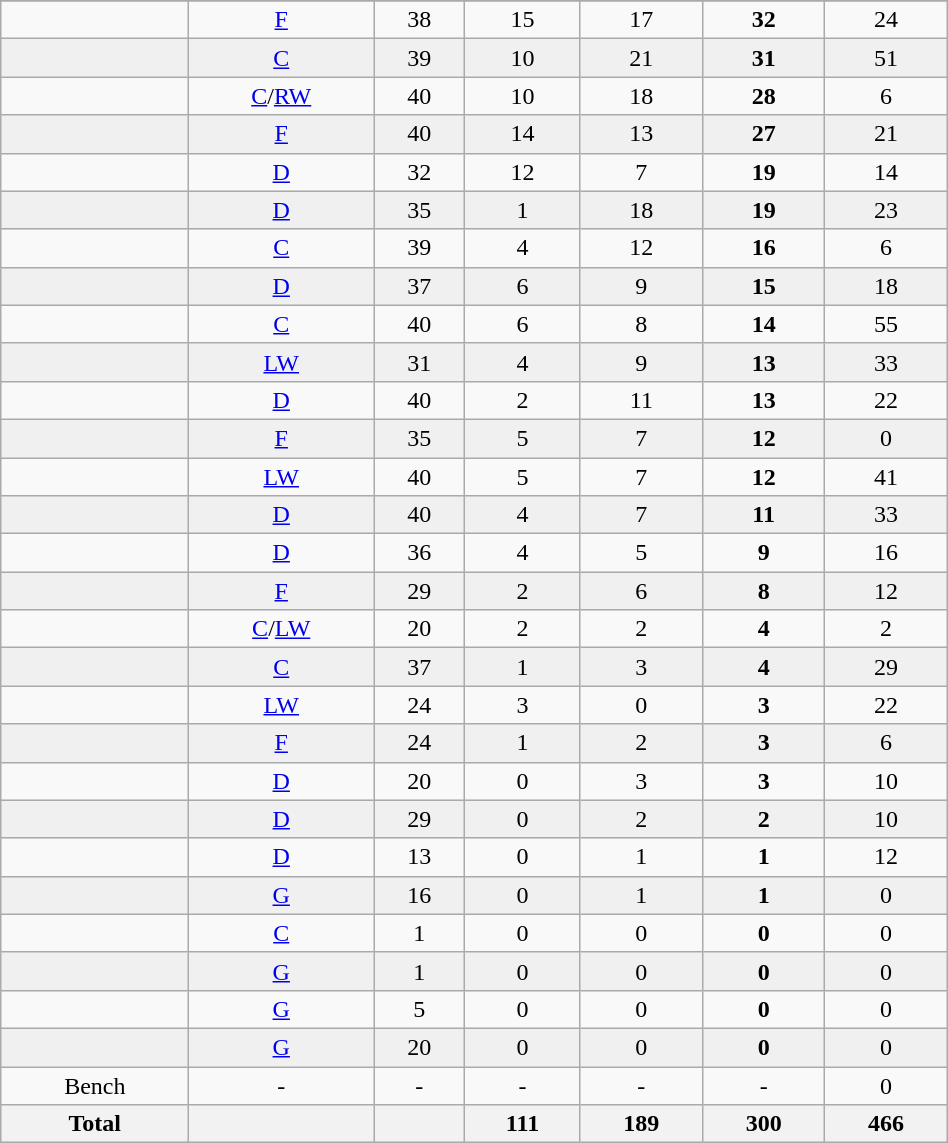<table class="wikitable sortable" width ="50%">
<tr align="center">
</tr>
<tr align="center" bgcolor="">
<td></td>
<td><a href='#'>F</a></td>
<td>38</td>
<td>15</td>
<td>17</td>
<td><strong>32</strong></td>
<td>24</td>
</tr>
<tr align="center" bgcolor="f0f0f0">
<td></td>
<td><a href='#'>C</a></td>
<td>39</td>
<td>10</td>
<td>21</td>
<td><strong>31</strong></td>
<td>51</td>
</tr>
<tr align="center" bgcolor="">
<td></td>
<td><a href='#'>C</a>/<a href='#'>RW</a></td>
<td>40</td>
<td>10</td>
<td>18</td>
<td><strong>28</strong></td>
<td>6</td>
</tr>
<tr align="center" bgcolor="f0f0f0">
<td></td>
<td><a href='#'>F</a></td>
<td>40</td>
<td>14</td>
<td>13</td>
<td><strong>27</strong></td>
<td>21</td>
</tr>
<tr align="center" bgcolor="">
<td></td>
<td><a href='#'>D</a></td>
<td>32</td>
<td>12</td>
<td>7</td>
<td><strong>19</strong></td>
<td>14</td>
</tr>
<tr align="center" bgcolor="f0f0f0">
<td></td>
<td><a href='#'>D</a></td>
<td>35</td>
<td>1</td>
<td>18</td>
<td><strong>19</strong></td>
<td>23</td>
</tr>
<tr align="center" bgcolor="">
<td></td>
<td><a href='#'>C</a></td>
<td>39</td>
<td>4</td>
<td>12</td>
<td><strong>16</strong></td>
<td>6</td>
</tr>
<tr align="center" bgcolor="f0f0f0">
<td></td>
<td><a href='#'>D</a></td>
<td>37</td>
<td>6</td>
<td>9</td>
<td><strong>15</strong></td>
<td>18</td>
</tr>
<tr align="center" bgcolor="">
<td></td>
<td><a href='#'>C</a></td>
<td>40</td>
<td>6</td>
<td>8</td>
<td><strong>14</strong></td>
<td>55</td>
</tr>
<tr align="center" bgcolor="f0f0f0">
<td></td>
<td><a href='#'>LW</a></td>
<td>31</td>
<td>4</td>
<td>9</td>
<td><strong>13</strong></td>
<td>33</td>
</tr>
<tr align="center" bgcolor="">
<td></td>
<td><a href='#'>D</a></td>
<td>40</td>
<td>2</td>
<td>11</td>
<td><strong>13</strong></td>
<td>22</td>
</tr>
<tr align="center" bgcolor="f0f0f0">
<td></td>
<td><a href='#'>F</a></td>
<td>35</td>
<td>5</td>
<td>7</td>
<td><strong>12</strong></td>
<td>0</td>
</tr>
<tr align="center" bgcolor="">
<td></td>
<td><a href='#'>LW</a></td>
<td>40</td>
<td>5</td>
<td>7</td>
<td><strong>12</strong></td>
<td>41</td>
</tr>
<tr align="center" bgcolor="f0f0f0">
<td></td>
<td><a href='#'>D</a></td>
<td>40</td>
<td>4</td>
<td>7</td>
<td><strong>11</strong></td>
<td>33</td>
</tr>
<tr align="center" bgcolor="">
<td></td>
<td><a href='#'>D</a></td>
<td>36</td>
<td>4</td>
<td>5</td>
<td><strong>9</strong></td>
<td>16</td>
</tr>
<tr align="center" bgcolor="f0f0f0">
<td></td>
<td><a href='#'>F</a></td>
<td>29</td>
<td>2</td>
<td>6</td>
<td><strong>8</strong></td>
<td>12</td>
</tr>
<tr align="center" bgcolor="">
<td></td>
<td><a href='#'>C</a>/<a href='#'>LW</a></td>
<td>20</td>
<td>2</td>
<td>2</td>
<td><strong>4</strong></td>
<td>2</td>
</tr>
<tr align="center" bgcolor="f0f0f0">
<td></td>
<td><a href='#'>C</a></td>
<td>37</td>
<td>1</td>
<td>3</td>
<td><strong>4</strong></td>
<td>29</td>
</tr>
<tr align="center" bgcolor="">
<td></td>
<td><a href='#'>LW</a></td>
<td>24</td>
<td>3</td>
<td>0</td>
<td><strong>3</strong></td>
<td>22</td>
</tr>
<tr align="center" bgcolor="f0f0f0">
<td></td>
<td><a href='#'>F</a></td>
<td>24</td>
<td>1</td>
<td>2</td>
<td><strong>3</strong></td>
<td>6</td>
</tr>
<tr align="center" bgcolor="">
<td></td>
<td><a href='#'>D</a></td>
<td>20</td>
<td>0</td>
<td>3</td>
<td><strong>3</strong></td>
<td>10</td>
</tr>
<tr align="center" bgcolor="f0f0f0">
<td></td>
<td><a href='#'>D</a></td>
<td>29</td>
<td>0</td>
<td>2</td>
<td><strong>2</strong></td>
<td>10</td>
</tr>
<tr align="center" bgcolor="">
<td></td>
<td><a href='#'>D</a></td>
<td>13</td>
<td>0</td>
<td>1</td>
<td><strong>1</strong></td>
<td>12</td>
</tr>
<tr align="center" bgcolor="f0f0f0">
<td></td>
<td><a href='#'>G</a></td>
<td>16</td>
<td>0</td>
<td>1</td>
<td><strong>1</strong></td>
<td>0</td>
</tr>
<tr align="center" bgcolor="">
<td></td>
<td><a href='#'>C</a></td>
<td>1</td>
<td>0</td>
<td>0</td>
<td><strong>0</strong></td>
<td>0</td>
</tr>
<tr align="center" bgcolor="f0f0f0">
<td></td>
<td><a href='#'>G</a></td>
<td>1</td>
<td>0</td>
<td>0</td>
<td><strong>0</strong></td>
<td>0</td>
</tr>
<tr align="center" bgcolor="">
<td></td>
<td><a href='#'>G</a></td>
<td>5</td>
<td>0</td>
<td>0</td>
<td><strong>0</strong></td>
<td>0</td>
</tr>
<tr align="center" bgcolor="f0f0f0">
<td></td>
<td><a href='#'>G</a></td>
<td>20</td>
<td>0</td>
<td>0</td>
<td><strong>0</strong></td>
<td>0</td>
</tr>
<tr align="center" bgcolor="">
<td>Bench</td>
<td>-</td>
<td>-</td>
<td>-</td>
<td>-</td>
<td>-</td>
<td>0</td>
</tr>
<tr>
<th>Total</th>
<th></th>
<th></th>
<th>111</th>
<th>189</th>
<th>300</th>
<th>466</th>
</tr>
</table>
